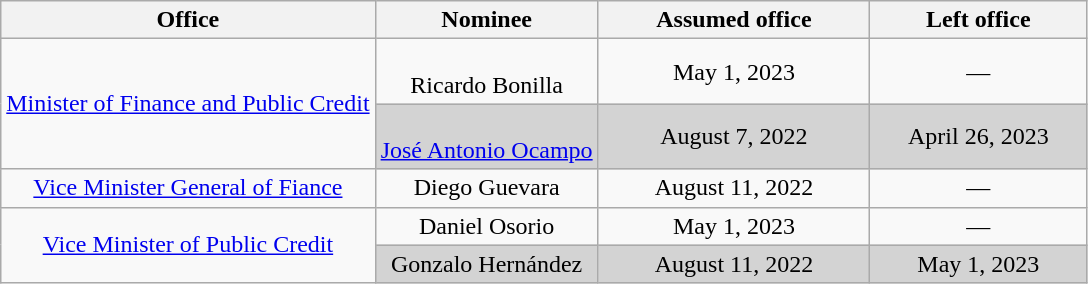<table class="wikitable sortable" style="text-align:center">
<tr>
<th>Office</th>
<th>Nominee</th>
<th style="width:25%;" data-sort-type="date">Assumed office</th>
<th style="width:20%;" data-sort-type="date">Left office</th>
</tr>
<tr>
<td rowspan=2><a href='#'>Minister of Finance and Public Credit</a></td>
<td><br>Ricardo Bonilla</td>
<td>May 1, 2023<br></td>
<td>—</td>
</tr>
<tr style="background:lightgray;">
<td><br><a href='#'>José Antonio Ocampo</a></td>
<td>August 7, 2022<br></td>
<td>April 26, 2023</td>
</tr>
<tr>
<td><a href='#'>Vice Minister General of Fiance</a></td>
<td>Diego Guevara</td>
<td>August 11, 2022</td>
<td>—</td>
</tr>
<tr>
<td rowspan=2><a href='#'>Vice Minister of Public Credit</a></td>
<td>Daniel Osorio</td>
<td>May 1, 2023</td>
<td>—</td>
</tr>
<tr style="background:lightgray;">
<td>Gonzalo Hernández</td>
<td>August 11, 2022</td>
<td>May 1, 2023</td>
</tr>
</table>
